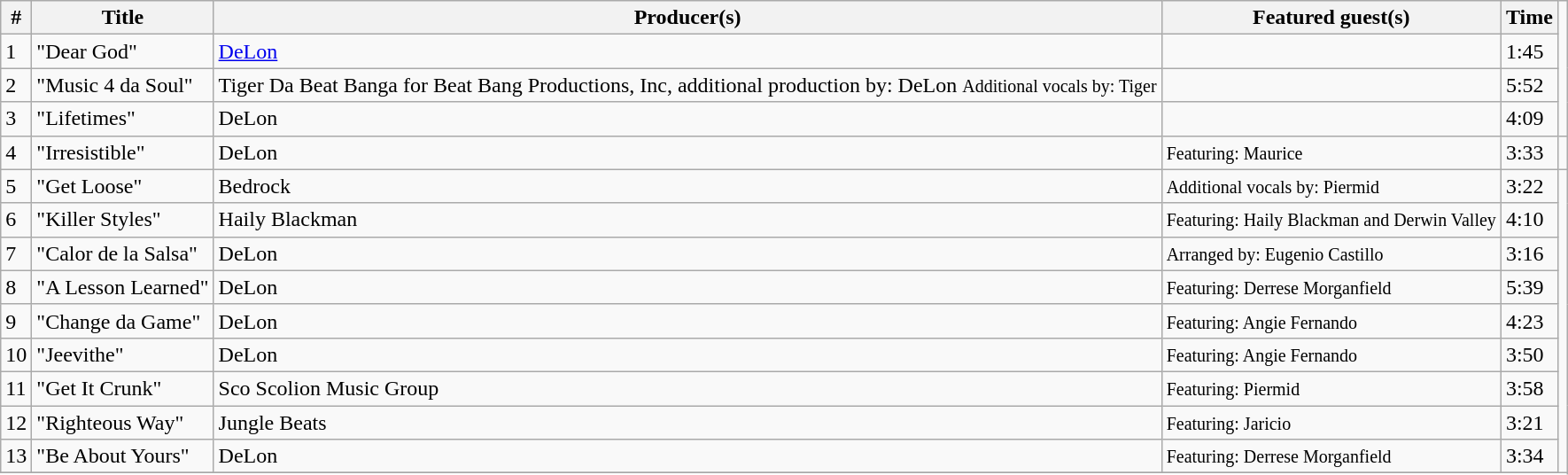<table class="wikitable">
<tr>
<th>#</th>
<th>Title</th>
<th>Producer(s)</th>
<th>Featured guest(s)</th>
<th>Time</th>
</tr>
<tr>
<td>1</td>
<td>"Dear God"</td>
<td><a href='#'>DeLon</a></td>
<td></td>
<td>1:45</td>
</tr>
<tr>
<td>2</td>
<td>"Music 4 da Soul"</td>
<td>Tiger Da Beat Banga for Beat Bang Productions, Inc, additional production by: DeLon <small>Additional vocals by: Tiger </small></td>
<td></td>
<td>5:52</td>
</tr>
<tr>
<td>3</td>
<td>"Lifetimes"</td>
<td>DeLon</td>
<td></td>
<td>4:09</td>
</tr>
<tr>
<td>4</td>
<td>"Irresistible"</td>
<td>DeLon</td>
<td><small>Featuring: Maurice </small></td>
<td>3:33</td>
<td></td>
</tr>
<tr>
<td>5</td>
<td>"Get Loose"</td>
<td>Bedrock</td>
<td><small>Additional vocals by: Piermid</small></td>
<td>3:22</td>
</tr>
<tr>
<td>6</td>
<td>"Killer Styles"</td>
<td>Haily Blackman</td>
<td><small>Featuring: Haily Blackman and Derwin Valley</small></td>
<td>4:10</td>
</tr>
<tr>
<td>7</td>
<td>"Calor de la Salsa"</td>
<td>DeLon</td>
<td><small>Arranged by: Eugenio Castillo</small></td>
<td>3:16</td>
</tr>
<tr>
<td>8</td>
<td>"A Lesson Learned"</td>
<td>DeLon</td>
<td><small>Featuring: Derrese Morganfield</small></td>
<td>5:39</td>
</tr>
<tr>
<td>9</td>
<td>"Change da Game"</td>
<td>DeLon</td>
<td><small>Featuring: Angie Fernando</small></td>
<td>4:23</td>
</tr>
<tr>
<td>10</td>
<td>"Jeevithe"</td>
<td>DeLon</td>
<td><small>Featuring: Angie Fernando</small></td>
<td>3:50</td>
</tr>
<tr>
<td>11</td>
<td>"Get It Crunk"</td>
<td>Sco Scolion Music Group</td>
<td><small>Featuring: Piermid</small></td>
<td>3:58</td>
</tr>
<tr>
<td>12</td>
<td>"Righteous Way"</td>
<td>Jungle Beats</td>
<td><small>Featuring: Jaricio</small></td>
<td>3:21</td>
</tr>
<tr>
<td>13</td>
<td>"Be About Yours"</td>
<td>DeLon</td>
<td><small>Featuring: Derrese Morganfield </small></td>
<td>3:34</td>
</tr>
<tr>
</tr>
</table>
